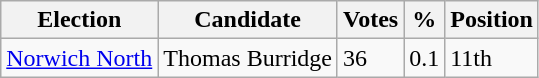<table class="wikitable">
<tr>
<th>Election</th>
<th>Candidate</th>
<th>Votes</th>
<th>%</th>
<th>Position</th>
</tr>
<tr>
<td><a href='#'>Norwich North</a></td>
<td>Thomas Burridge</td>
<td>36</td>
<td>0.1</td>
<td>11th</td>
</tr>
</table>
